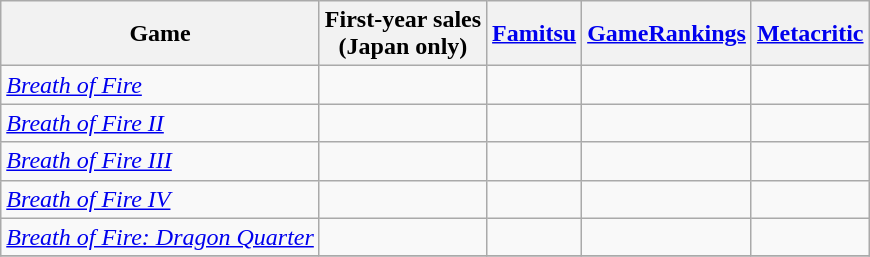<table class="wikitable">
<tr>
<th>Game</th>
<th>First-year sales<br>(Japan only)</th>
<th><a href='#'>Famitsu</a></th>
<th><a href='#'>GameRankings</a></th>
<th><a href='#'>Metacritic</a></th>
</tr>
<tr>
<td><em><a href='#'>Breath of Fire</a></em></td>
<td></td>
<td></td>
<td></td>
<td></td>
</tr>
<tr>
<td><em><a href='#'>Breath of Fire II</a></em></td>
<td></td>
<td></td>
<td></td>
<td></td>
</tr>
<tr>
<td><em><a href='#'>Breath of Fire III</a></em></td>
<td></td>
<td></td>
<td></td>
<td></td>
</tr>
<tr>
<td><em><a href='#'>Breath of Fire IV</a></em></td>
<td></td>
<td></td>
<td></td>
<td></td>
</tr>
<tr>
<td><em><a href='#'>Breath of Fire: Dragon Quarter</a></em></td>
<td></td>
<td></td>
<td></td>
<td></td>
</tr>
<tr>
</tr>
</table>
